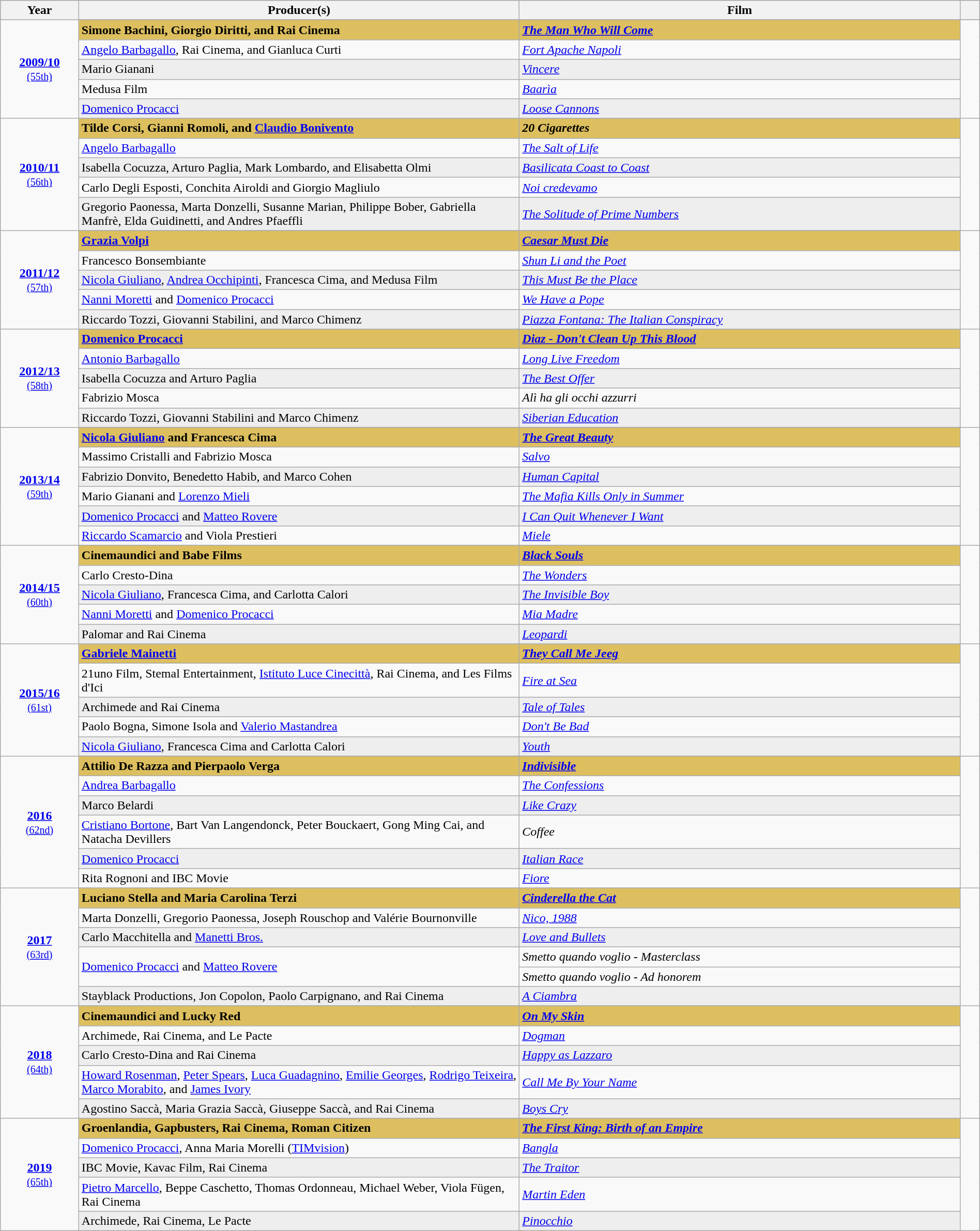<table class="wikitable" style="width:100%">
<tr bgcolor="#bebebe">
<th width="8%">Year</th>
<th width="45%">Producer(s)</th>
<th width="45%">Film</th>
<th width="2%" class="unstable"></th>
</tr>
<tr>
<td rowspan=6 style="text-align:center"><strong><a href='#'>2009/10</a></strong><br><small><a href='#'>(55th)</a></small></td>
</tr>
<tr>
<td style="background:#DDBF5F"><strong>Simone Bachini, Giorgio Diritti, and Rai Cinema</strong></td>
<td style="background:#DDBF5F"><strong><em><a href='#'>The Man Who Will Come</a></em></strong></td>
<td rowspan=6 style="text-align:center"></td>
</tr>
<tr>
<td><a href='#'>Angelo Barbagallo</a>, Rai Cinema, and Gianluca Curti</td>
<td><em><a href='#'>Fort Apache Napoli</a></em></td>
</tr>
<tr style="background:#eee;">
<td>Mario Gianani</td>
<td><em><a href='#'>Vincere</a></em></td>
</tr>
<tr>
<td>Medusa Film</td>
<td><em><a href='#'>Baarìa</a></em></td>
</tr>
<tr style="background:#eee;">
<td><a href='#'>Domenico Procacci</a></td>
<td><em><a href='#'>Loose Cannons</a></em></td>
</tr>
<tr>
<td rowspan=6 style="text-align:center"><strong><a href='#'>2010/11</a></strong><br><small><a href='#'>(56th)</a></small></td>
</tr>
<tr>
<td style="background:#DDBF5F"><strong>Tilde Corsi, Gianni Romoli, and <a href='#'>Claudio Bonivento</a></strong></td>
<td style="background:#DDBF5F"><strong><em>20 Cigarettes</em></strong></td>
<td rowspan=6 style="text-align:center"></td>
</tr>
<tr>
<td><a href='#'>Angelo Barbagallo</a></td>
<td><em><a href='#'>The Salt of Life</a></em></td>
</tr>
<tr style="background:#eee;">
<td>Isabella Cocuzza, Arturo Paglia, Mark Lombardo, and Elisabetta Olmi</td>
<td><em><a href='#'>Basilicata Coast to Coast</a></em></td>
</tr>
<tr>
<td>Carlo Degli Esposti, Conchita Airoldi and Giorgio Magliulo</td>
<td><em><a href='#'>Noi credevamo</a></em></td>
</tr>
<tr style="background:#eee;">
<td>Gregorio Paonessa, Marta Donzelli, Susanne Marian, Philippe Bober, Gabriella Manfrè, Elda Guidinetti, and Andres Pfaeffli</td>
<td><em><a href='#'>The Solitude of Prime Numbers</a></em></td>
</tr>
<tr>
<td rowspan=6 style="text-align:center"><strong><a href='#'>2011/12</a></strong><br><small><a href='#'>(57th)</a></small></td>
</tr>
<tr>
<td style="background:#DDBF5F"><strong><a href='#'>Grazia Volpi</a></strong></td>
<td style="background:#DDBF5F"><strong><em><a href='#'>Caesar Must Die</a></em></strong></td>
<td rowspan=6 style="text-align:center"></td>
</tr>
<tr>
<td>Francesco Bonsembiante</td>
<td><em><a href='#'>Shun Li and the Poet</a></em></td>
</tr>
<tr style="background:#eee;">
<td><a href='#'>Nicola Giuliano</a>, <a href='#'>Andrea Occhipinti</a>, Francesca Cima, and Medusa Film</td>
<td><em><a href='#'>This Must Be the Place</a></em></td>
</tr>
<tr>
<td><a href='#'>Nanni Moretti</a> and <a href='#'>Domenico Procacci</a></td>
<td><em><a href='#'>We Have a Pope</a></em></td>
</tr>
<tr style="background:#eee;">
<td>Riccardo Tozzi, Giovanni Stabilini, and Marco Chimenz</td>
<td><em><a href='#'>Piazza Fontana: The Italian Conspiracy</a></em></td>
</tr>
<tr>
<td rowspan=6 style="text-align:center"><strong><a href='#'>2012/13</a></strong><br><small><a href='#'>(58th)</a></small></td>
</tr>
<tr>
<td style="background:#DDBF5F"><strong><a href='#'>Domenico Procacci</a></strong></td>
<td style="background:#DDBF5F"><strong><em><a href='#'>Diaz - Don't Clean Up This Blood</a></em></strong></td>
<td rowspan=6 style="text-align:center"></td>
</tr>
<tr>
<td><a href='#'>Antonio Barbagallo</a></td>
<td><em><a href='#'>Long Live Freedom</a></em></td>
</tr>
<tr style="background:#eee;">
<td>Isabella Cocuzza and Arturo Paglia</td>
<td><em><a href='#'>The Best Offer</a></em></td>
</tr>
<tr>
<td>Fabrizio Mosca</td>
<td><em>Alì ha gli occhi azzurri</em></td>
</tr>
<tr style="background:#eee;">
<td>Riccardo Tozzi, Giovanni Stabilini and Marco Chimenz</td>
<td><em><a href='#'>Siberian Education</a></em></td>
</tr>
<tr>
<td rowspan=7 style="text-align:center"><strong><a href='#'>2013/14</a></strong><br><small><a href='#'>(59th)</a></small></td>
</tr>
<tr>
<td style="background:#DDBF5F"><strong><a href='#'>Nicola Giuliano</a> and Francesca Cima</strong></td>
<td style="background:#DDBF5F"><strong><em><a href='#'>The Great Beauty</a></em></strong></td>
<td rowspan=7 style="text-align:center"></td>
</tr>
<tr>
<td>Massimo Cristalli and Fabrizio Mosca</td>
<td><em><a href='#'>Salvo</a></em></td>
</tr>
<tr style="background:#eee;">
<td>Fabrizio Donvito, Benedetto Habib, and Marco Cohen</td>
<td><em><a href='#'>Human Capital</a></em></td>
</tr>
<tr>
<td>Mario Gianani and <a href='#'>Lorenzo Mieli</a></td>
<td><em><a href='#'>The Mafia Kills Only in Summer</a></em></td>
</tr>
<tr style="background:#eee;">
<td><a href='#'>Domenico Procacci</a> and <a href='#'>Matteo Rovere</a></td>
<td><em><a href='#'>I Can Quit Whenever I Want</a></em></td>
</tr>
<tr>
<td><a href='#'>Riccardo Scamarcio</a> and Viola Prestieri</td>
<td><em><a href='#'>Miele</a></em></td>
</tr>
<tr>
<td rowspan=6 style="text-align:center"><strong><a href='#'>2014/15</a></strong><br><small><a href='#'>(60th)</a></small></td>
</tr>
<tr>
<td style="background:#DDBF5F"><strong>Cinemaundici and Babe Films</strong></td>
<td style="background:#DDBF5F"><strong><em><a href='#'>Black Souls</a></em></strong></td>
<td rowspan=6 style="text-align:center"></td>
</tr>
<tr>
<td>Carlo Cresto-Dina</td>
<td><em><a href='#'>The Wonders</a></em></td>
</tr>
<tr style="background:#eee;">
<td><a href='#'>Nicola Giuliano</a>, Francesca Cima, and Carlotta Calori</td>
<td><em><a href='#'>The Invisible Boy</a></em></td>
</tr>
<tr>
<td><a href='#'>Nanni Moretti</a> and <a href='#'>Domenico Procacci</a></td>
<td><em><a href='#'>Mia Madre</a></em></td>
</tr>
<tr style="background:#eee;">
<td>Palomar and Rai Cinema</td>
<td><em><a href='#'>Leopardi</a></em></td>
</tr>
<tr>
<td rowspan=6 style="text-align:center"><strong><a href='#'>2015/16</a></strong><br><small><a href='#'>(61st)</a></small></td>
</tr>
<tr>
<td style="background:#DDBF5F"><strong><a href='#'>Gabriele Mainetti</a></strong></td>
<td style="background:#DDBF5F"><strong><em><a href='#'>They Call Me Jeeg</a></em></strong></td>
<td rowspan=6 style="text-align:center"></td>
</tr>
<tr>
<td>21uno Film, Stemal Entertainment, <a href='#'>Istituto Luce Cinecittà</a>, Rai Cinema, and Les Films d'Ici</td>
<td><em><a href='#'>Fire at Sea</a></em></td>
</tr>
<tr style="background:#eee;">
<td>Archimede and Rai Cinema</td>
<td><em><a href='#'>Tale of Tales</a></em></td>
</tr>
<tr>
<td>Paolo Bogna, Simone Isola and <a href='#'>Valerio Mastandrea</a></td>
<td><em><a href='#'>Don't Be Bad</a></em></td>
</tr>
<tr style="background:#eee;">
<td><a href='#'>Nicola Giuliano</a>, Francesca Cima and Carlotta Calori</td>
<td><em><a href='#'>Youth</a></em></td>
</tr>
<tr>
<td rowspan=7 style="text-align:center"><strong><a href='#'>2016</a></strong><br><small><a href='#'>(62nd)</a></small></td>
</tr>
<tr>
<td style="background:#DDBF5F"><strong>Attilio De Razza and Pierpaolo Verga</strong></td>
<td style="background:#DDBF5F"><strong><em><a href='#'>Indivisible</a></em></strong></td>
<td rowspan=7 style="text-align:center"></td>
</tr>
<tr>
<td><a href='#'>Andrea Barbagallo</a></td>
<td><em><a href='#'>The Confessions</a></em></td>
</tr>
<tr style="background:#eee;">
<td>Marco Belardi</td>
<td><em><a href='#'>Like Crazy</a></em></td>
</tr>
<tr>
<td><a href='#'>Cristiano Bortone</a>, Bart Van Langendonck, Peter Bouckaert, Gong Ming Cai, and Natacha Devillers</td>
<td><em>Coffee</em></td>
</tr>
<tr style="background:#eee;">
<td><a href='#'>Domenico Procacci</a></td>
<td><em><a href='#'>Italian Race</a></em></td>
</tr>
<tr>
<td>Rita Rognoni and IBC Movie</td>
<td><em><a href='#'>Fiore</a></em></td>
</tr>
<tr>
<td rowspan=7 style="text-align:center"><strong><a href='#'>2017</a></strong><br><small><a href='#'>(63rd)</a></small></td>
</tr>
<tr>
<td style="background:#DDBF5F"><strong>Luciano Stella and Maria Carolina Terzi</strong></td>
<td style="background:#DDBF5F"><strong><em><a href='#'>Cinderella the Cat</a></em></strong></td>
<td rowspan=7 style="text-align:center"></td>
</tr>
<tr>
<td>Marta Donzelli, Gregorio Paonessa, Joseph Rouschop and Valérie Bournonville</td>
<td><em><a href='#'>Nico, 1988</a></em></td>
</tr>
<tr style="background:#eee;">
<td>Carlo Macchitella and <a href='#'>Manetti Bros.</a></td>
<td><em><a href='#'>Love and Bullets</a></em></td>
</tr>
<tr>
<td rowspan=2><a href='#'>Domenico Procacci</a> and <a href='#'>Matteo Rovere</a></td>
<td><em>Smetto quando voglio - Masterclass</em></td>
</tr>
<tr>
<td><em>Smetto quando voglio - Ad honorem</em></td>
</tr>
<tr style="background:#eee;">
<td>Stayblack Productions, Jon Copolon, Paolo Carpignano, and Rai Cinema</td>
<td><em><a href='#'>A Ciambra</a></em></td>
</tr>
<tr>
<td rowspan=6 style="text-align:center"><strong><a href='#'>2018</a></strong><br><small><a href='#'>(64th)</a></small></td>
</tr>
<tr>
<td style="background:#DDBF5F"><strong>Cinemaundici and Lucky Red</strong></td>
<td style="background:#DDBF5F"><strong><em><a href='#'>On My Skin</a></em></strong></td>
<td rowspan=6 style="text-align:center"></td>
</tr>
<tr>
<td>Archimede, Rai Cinema, and Le Pacte</td>
<td><em><a href='#'>Dogman</a></em></td>
</tr>
<tr style="background:#eee;">
<td>Carlo Cresto-Dina and Rai Cinema</td>
<td><em><a href='#'>Happy as Lazzaro</a></em></td>
</tr>
<tr>
<td><a href='#'>Howard Rosenman</a>, <a href='#'>Peter Spears</a>, <a href='#'>Luca Guadagnino</a>, <a href='#'>Emilie Georges</a>, <a href='#'>Rodrigo Teixeira</a>, <a href='#'>Marco Morabito</a>, and <a href='#'>James Ivory</a></td>
<td><em><a href='#'>Call Me By Your Name</a></em></td>
</tr>
<tr style="background:#eee;">
<td>Agostino Saccà, Maria Grazia Saccà, Giuseppe Saccà, and Rai Cinema</td>
<td><em><a href='#'>Boys Cry</a></em></td>
</tr>
<tr>
<td rowspan=6 style="text-align:center"><strong><a href='#'>2019</a></strong><br><small><a href='#'>(65th)</a></small></td>
</tr>
<tr>
<td style="background:#DDBF5F"><strong>Groenlandia, Gapbusters, Rai Cinema, Roman Citizen</strong></td>
<td style="background:#DDBF5F"><strong><em><a href='#'>The First King: Birth of an Empire</a></em></strong></td>
<td rowspan=6 style="text-align:center"></td>
</tr>
<tr>
<td><a href='#'>Domenico Procacci</a>, Anna Maria Morelli (<a href='#'>TIMvision</a>)</td>
<td><em><a href='#'>Bangla</a></em></td>
</tr>
<tr style="background:#eee;">
<td>IBC Movie, Kavac Film, Rai Cinema</td>
<td><em><a href='#'>The Traitor</a></em></td>
</tr>
<tr>
<td><a href='#'>Pietro Marcello</a>, Beppe Caschetto, Thomas Ordonneau, Michael Weber, Viola Fügen, Rai Cinema</td>
<td><em><a href='#'>Martin Eden</a></em></td>
</tr>
<tr style="background:#eee;">
<td>Archimede, Rai Cinema, Le Pacte</td>
<td><em><a href='#'>Pinocchio</a></em></td>
</tr>
</table>
